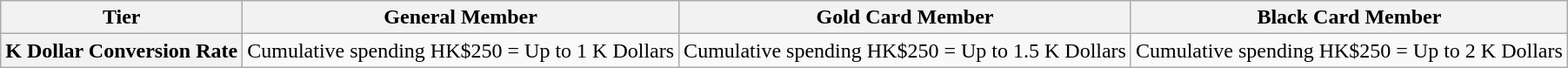<table class="wikitable">
<tr>
<th>Tier</th>
<th>General Member</th>
<th>Gold Card Member</th>
<th>Black Card Member</th>
</tr>
<tr>
<th>K Dollar Conversion Rate</th>
<td>Cumulative spending HK$250 = Up to 1 K Dollars</td>
<td>Cumulative spending HK$250 = Up to 1.5 K Dollars</td>
<td>Cumulative spending HK$250 = Up to 2 K Dollars</td>
</tr>
</table>
